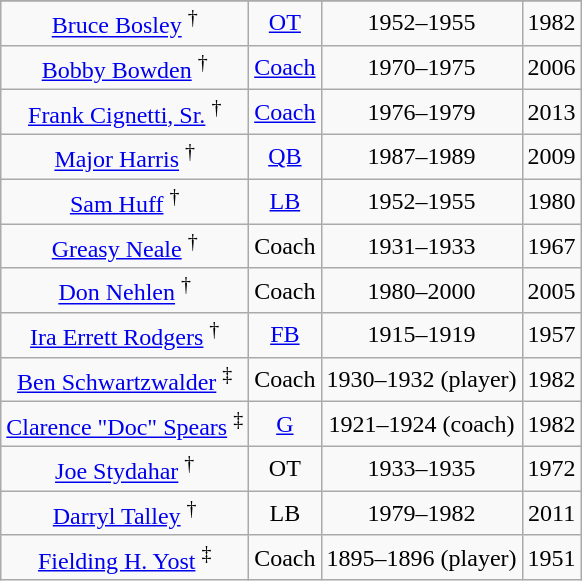<table class="wikitable" style="text-align:center">
<tr>
</tr>
<tr>
<td><a href='#'>Bruce Bosley</a> <sup>†</sup></td>
<td><a href='#'>OT</a></td>
<td>1952–1955</td>
<td>1982</td>
</tr>
<tr>
<td><a href='#'>Bobby Bowden</a> <sup>†</sup></td>
<td><a href='#'>Coach</a></td>
<td>1970–1975</td>
<td>2006</td>
</tr>
<tr>
<td><a href='#'>Frank Cignetti, Sr.</a> <sup>†</sup></td>
<td><a href='#'>Coach</a></td>
<td>1976–1979</td>
<td>2013</td>
</tr>
<tr>
<td><a href='#'>Major Harris</a> <sup>†</sup></td>
<td><a href='#'>QB</a></td>
<td>1987–1989</td>
<td>2009</td>
</tr>
<tr>
<td><a href='#'>Sam Huff</a> <sup>†</sup></td>
<td><a href='#'>LB</a></td>
<td>1952–1955</td>
<td>1980</td>
</tr>
<tr>
<td><a href='#'>Greasy Neale</a> <sup>†</sup></td>
<td>Coach</td>
<td>1931–1933</td>
<td>1967</td>
</tr>
<tr>
<td><a href='#'>Don Nehlen</a> <sup>†</sup></td>
<td>Coach</td>
<td>1980–2000</td>
<td>2005</td>
</tr>
<tr>
<td><a href='#'>Ira Errett Rodgers</a> <sup>†</sup></td>
<td><a href='#'>FB</a></td>
<td>1915–1919</td>
<td>1957</td>
</tr>
<tr>
<td><a href='#'>Ben Schwartzwalder</a> <sup>‡</sup></td>
<td>Coach</td>
<td>1930–1932 (player)</td>
<td>1982</td>
</tr>
<tr>
<td><a href='#'>Clarence "Doc" Spears</a> <sup>‡</sup></td>
<td><a href='#'>G</a></td>
<td>1921–1924 (coach)</td>
<td>1982</td>
</tr>
<tr>
<td><a href='#'>Joe Stydahar</a> <sup>†</sup></td>
<td>OT</td>
<td>1933–1935</td>
<td>1972</td>
</tr>
<tr>
<td><a href='#'>Darryl Talley</a> <sup>†</sup></td>
<td>LB</td>
<td>1979–1982</td>
<td>2011</td>
</tr>
<tr>
<td><a href='#'>Fielding H. Yost</a> <sup>‡</sup></td>
<td>Coach</td>
<td>1895–1896 (player)</td>
<td>1951</td>
</tr>
</table>
